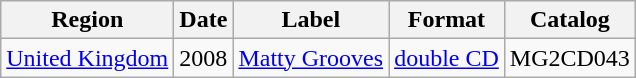<table class="wikitable">
<tr>
<th>Region</th>
<th>Date</th>
<th>Label</th>
<th>Format</th>
<th>Catalog</th>
</tr>
<tr>
<td><a href='#'>United Kingdom</a></td>
<td>2008</td>
<td><a href='#'>Matty Grooves</a></td>
<td><a href='#'>double CD</a></td>
<td>MG2CD043</td>
</tr>
</table>
